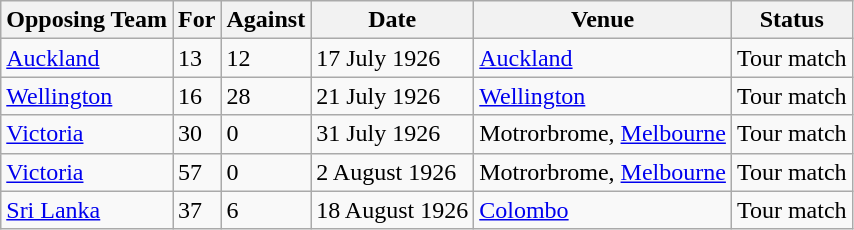<table class=wikitable>
<tr>
<th>Opposing Team</th>
<th>For</th>
<th>Against</th>
<th>Date</th>
<th>Venue</th>
<th>Status</th>
</tr>
<tr>
<td><a href='#'>Auckland</a></td>
<td>13</td>
<td>12</td>
<td>17 July 1926</td>
<td><a href='#'>Auckland</a></td>
<td>Tour match</td>
</tr>
<tr>
<td><a href='#'>Wellington</a></td>
<td>16</td>
<td>28</td>
<td>21 July 1926</td>
<td><a href='#'>Wellington</a></td>
<td>Tour match</td>
</tr>
<tr>
<td><a href='#'>Victoria</a></td>
<td>30</td>
<td>0</td>
<td>31 July 1926</td>
<td>Motrorbrome, <a href='#'>Melbourne</a></td>
<td>Tour match</td>
</tr>
<tr>
<td><a href='#'>Victoria</a></td>
<td>57</td>
<td>0</td>
<td>2 August 1926</td>
<td>Motrorbrome, <a href='#'>Melbourne</a></td>
<td>Tour match</td>
</tr>
<tr>
<td><a href='#'>Sri Lanka</a></td>
<td>37</td>
<td>6</td>
<td>18 August 1926</td>
<td><a href='#'>Colombo</a></td>
<td>Tour match</td>
</tr>
</table>
